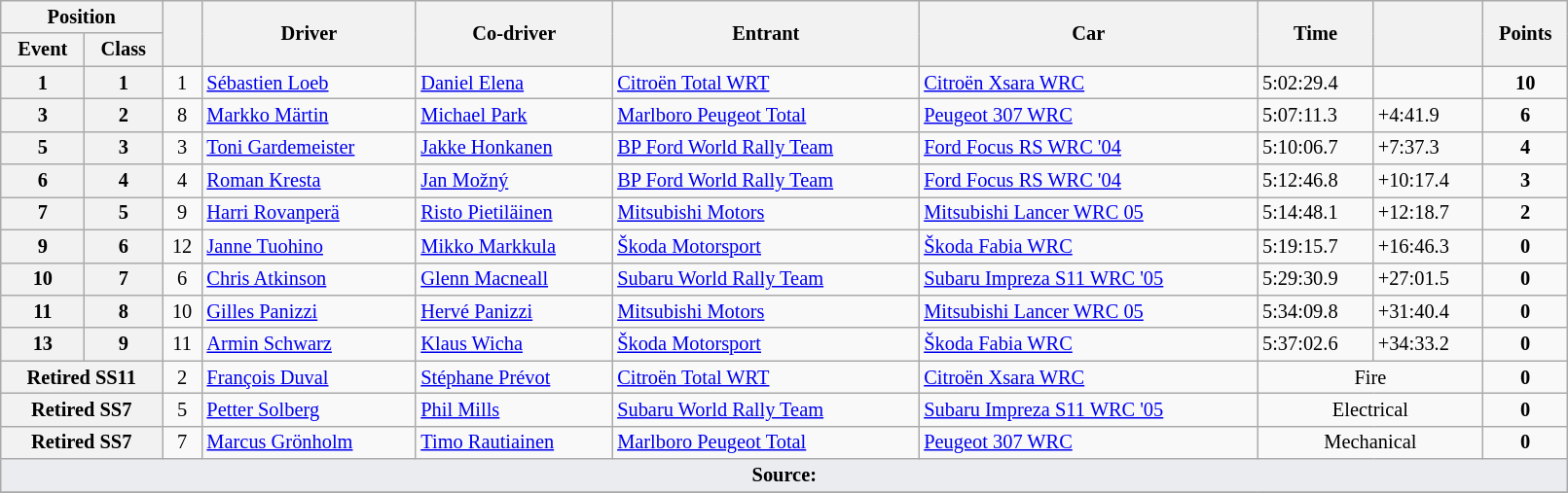<table class="wikitable" width=85% style="font-size: 85%;">
<tr>
<th colspan="2">Position</th>
<th rowspan="2"></th>
<th rowspan="2">Driver</th>
<th rowspan="2">Co-driver</th>
<th rowspan="2">Entrant</th>
<th rowspan="2">Car</th>
<th rowspan="2">Time</th>
<th rowspan="2"></th>
<th rowspan="2">Points</th>
</tr>
<tr>
<th>Event</th>
<th>Class</th>
</tr>
<tr>
<th>1</th>
<th>1</th>
<td align="center">1</td>
<td> <a href='#'>Sébastien Loeb</a></td>
<td> <a href='#'>Daniel Elena</a></td>
<td> <a href='#'>Citroën Total WRT</a></td>
<td><a href='#'>Citroën Xsara WRC</a></td>
<td>5:02:29.4</td>
<td></td>
<td align="center"><strong>10</strong></td>
</tr>
<tr>
<th>3</th>
<th>2</th>
<td align="center">8</td>
<td> <a href='#'>Markko Märtin</a></td>
<td> <a href='#'>Michael Park</a></td>
<td> <a href='#'>Marlboro Peugeot Total</a></td>
<td><a href='#'>Peugeot 307 WRC</a></td>
<td>5:07:11.3</td>
<td>+4:41.9</td>
<td align="center"><strong>6</strong></td>
</tr>
<tr>
<th>5</th>
<th>3</th>
<td align="center">3</td>
<td> <a href='#'>Toni Gardemeister</a></td>
<td> <a href='#'>Jakke Honkanen</a></td>
<td> <a href='#'>BP Ford World Rally Team</a></td>
<td><a href='#'>Ford Focus RS WRC '04</a></td>
<td>5:10:06.7</td>
<td>+7:37.3</td>
<td align="center"><strong>4</strong></td>
</tr>
<tr>
<th>6</th>
<th>4</th>
<td align="center">4</td>
<td> <a href='#'>Roman Kresta</a></td>
<td> <a href='#'>Jan Možný</a></td>
<td> <a href='#'>BP Ford World Rally Team</a></td>
<td><a href='#'>Ford Focus RS WRC '04</a></td>
<td>5:12:46.8</td>
<td>+10:17.4</td>
<td align="center"><strong>3</strong></td>
</tr>
<tr>
<th>7</th>
<th>5</th>
<td align="center">9</td>
<td> <a href='#'>Harri Rovanperä</a></td>
<td> <a href='#'>Risto Pietiläinen</a></td>
<td> <a href='#'>Mitsubishi Motors</a></td>
<td><a href='#'>Mitsubishi Lancer WRC 05</a></td>
<td>5:14:48.1</td>
<td>+12:18.7</td>
<td align="center"><strong>2</strong></td>
</tr>
<tr>
<th>9</th>
<th>6</th>
<td align="center">12</td>
<td> <a href='#'>Janne Tuohino</a></td>
<td> <a href='#'>Mikko Markkula</a></td>
<td> <a href='#'>Škoda Motorsport</a></td>
<td><a href='#'>Škoda Fabia WRC</a></td>
<td>5:19:15.7</td>
<td>+16:46.3</td>
<td align="center"><strong>0</strong></td>
</tr>
<tr>
<th>10</th>
<th>7</th>
<td align="center">6</td>
<td> <a href='#'>Chris Atkinson</a></td>
<td> <a href='#'>Glenn Macneall</a></td>
<td> <a href='#'>Subaru World Rally Team</a></td>
<td><a href='#'>Subaru Impreza S11 WRC '05</a></td>
<td>5:29:30.9</td>
<td>+27:01.5</td>
<td align="center"><strong>0</strong></td>
</tr>
<tr>
<th>11</th>
<th>8</th>
<td align="center">10</td>
<td> <a href='#'>Gilles Panizzi</a></td>
<td> <a href='#'>Hervé Panizzi</a></td>
<td> <a href='#'>Mitsubishi Motors</a></td>
<td><a href='#'>Mitsubishi Lancer WRC 05</a></td>
<td>5:34:09.8</td>
<td>+31:40.4</td>
<td align="center"><strong>0</strong></td>
</tr>
<tr>
<th>13</th>
<th>9</th>
<td align="center">11</td>
<td> <a href='#'>Armin Schwarz</a></td>
<td> <a href='#'>Klaus Wicha</a></td>
<td> <a href='#'>Škoda Motorsport</a></td>
<td><a href='#'>Škoda Fabia WRC</a></td>
<td>5:37:02.6</td>
<td>+34:33.2</td>
<td align="center"><strong>0</strong></td>
</tr>
<tr>
<th colspan="2">Retired SS11</th>
<td align="center">2</td>
<td> <a href='#'>François Duval</a></td>
<td> <a href='#'>Stéphane Prévot</a></td>
<td> <a href='#'>Citroën Total WRT</a></td>
<td><a href='#'>Citroën Xsara WRC</a></td>
<td align="center" colspan="2">Fire</td>
<td align="center"><strong>0</strong></td>
</tr>
<tr>
<th colspan="2">Retired SS7</th>
<td align="center">5</td>
<td> <a href='#'>Petter Solberg</a></td>
<td> <a href='#'>Phil Mills</a></td>
<td> <a href='#'>Subaru World Rally Team</a></td>
<td><a href='#'>Subaru Impreza S11 WRC '05</a></td>
<td align="center" colspan="2">Electrical</td>
<td align="center"><strong>0</strong></td>
</tr>
<tr>
<th colspan="2">Retired SS7</th>
<td align="center">7</td>
<td> <a href='#'>Marcus Grönholm</a></td>
<td> <a href='#'>Timo Rautiainen</a></td>
<td> <a href='#'>Marlboro Peugeot Total</a></td>
<td><a href='#'>Peugeot 307 WRC</a></td>
<td align="center" colspan="2">Mechanical</td>
<td align="center"><strong>0</strong></td>
</tr>
<tr>
<td style="background-color:#EAECF0; text-align:center" colspan="10"><strong>Source:</strong></td>
</tr>
<tr>
</tr>
</table>
